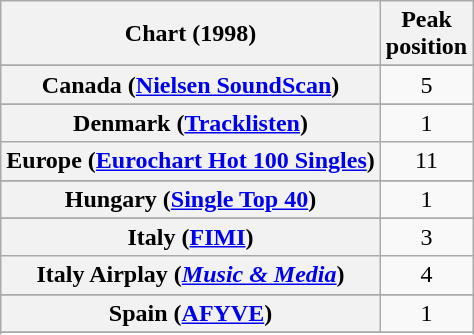<table class="wikitable sortable plainrowheaders" style="text-align:center">
<tr>
<th scope="col">Chart (1998)</th>
<th scope="col">Peak<br>position</th>
</tr>
<tr>
</tr>
<tr>
</tr>
<tr>
</tr>
<tr>
</tr>
<tr>
<th scope="row">Canada (<a href='#'>Nielsen SoundScan</a>)</th>
<td>5</td>
</tr>
<tr>
</tr>
<tr>
<th scope="row">Denmark (<a href='#'>Tracklisten</a>)</th>
<td>1</td>
</tr>
<tr>
<th scope="row">Europe (<a href='#'>Eurochart Hot 100 Singles</a>)</th>
<td>11</td>
</tr>
<tr>
</tr>
<tr>
</tr>
<tr>
</tr>
<tr>
<th scope="row">Hungary (<a href='#'>Single Top 40</a>)</th>
<td>1</td>
</tr>
<tr>
</tr>
<tr>
<th scope="row">Italy (<a href='#'>FIMI</a>)</th>
<td>3</td>
</tr>
<tr>
<th scope="row">Italy Airplay (<em><a href='#'>Music & Media</a></em>)</th>
<td>4</td>
</tr>
<tr>
</tr>
<tr>
</tr>
<tr>
</tr>
<tr>
<th scope="row">Spain (<a href='#'>AFYVE</a>)</th>
<td>1</td>
</tr>
<tr>
</tr>
<tr>
</tr>
<tr>
</tr>
<tr>
</tr>
<tr>
</tr>
<tr>
</tr>
<tr>
</tr>
</table>
